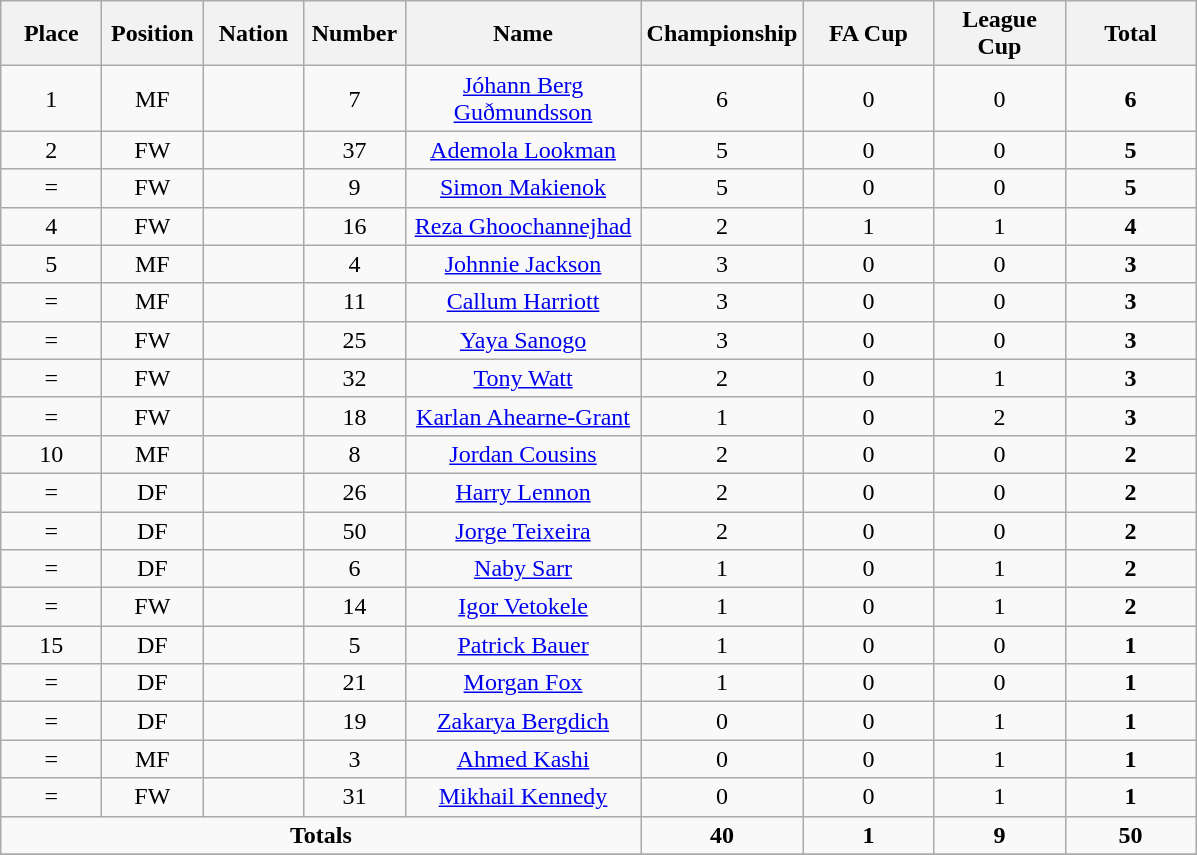<table class="wikitable" style="font-size: 100%; text-align: center;">
<tr>
<th width=60>Place</th>
<th width=60>Position</th>
<th width=60>Nation</th>
<th width=60>Number</th>
<th width=150>Name</th>
<th width=80>Championship</th>
<th width=80>FA Cup</th>
<th width=80>League Cup</th>
<th width=80>Total</th>
</tr>
<tr>
<td>1</td>
<td>MF</td>
<td></td>
<td>7</td>
<td><a href='#'>Jóhann Berg Guðmundsson</a></td>
<td>6</td>
<td>0</td>
<td>0</td>
<td><strong>6</strong></td>
</tr>
<tr>
<td>2</td>
<td>FW</td>
<td></td>
<td>37</td>
<td><a href='#'>Ademola Lookman</a></td>
<td>5</td>
<td>0</td>
<td>0</td>
<td><strong>5</strong></td>
</tr>
<tr>
<td>=</td>
<td>FW</td>
<td></td>
<td>9</td>
<td><a href='#'>Simon Makienok</a></td>
<td>5</td>
<td>0</td>
<td>0</td>
<td><strong>5</strong></td>
</tr>
<tr>
<td>4</td>
<td>FW</td>
<td></td>
<td>16</td>
<td><a href='#'>Reza Ghoochannejhad</a></td>
<td>2</td>
<td>1</td>
<td>1</td>
<td><strong>4</strong></td>
</tr>
<tr>
<td>5</td>
<td>MF</td>
<td></td>
<td>4</td>
<td><a href='#'>Johnnie Jackson</a></td>
<td>3</td>
<td>0</td>
<td>0</td>
<td><strong>3</strong></td>
</tr>
<tr>
<td>=</td>
<td>MF</td>
<td></td>
<td>11</td>
<td><a href='#'>Callum Harriott</a></td>
<td>3</td>
<td>0</td>
<td>0</td>
<td><strong>3</strong></td>
</tr>
<tr>
<td>=</td>
<td>FW</td>
<td></td>
<td>25</td>
<td><a href='#'>Yaya Sanogo</a></td>
<td>3</td>
<td>0</td>
<td>0</td>
<td><strong>3</strong></td>
</tr>
<tr>
<td>=</td>
<td>FW</td>
<td></td>
<td>32</td>
<td><a href='#'>Tony Watt</a></td>
<td>2</td>
<td>0</td>
<td>1</td>
<td><strong>3</strong></td>
</tr>
<tr>
<td>=</td>
<td>FW</td>
<td></td>
<td>18</td>
<td><a href='#'>Karlan Ahearne-Grant</a></td>
<td>1</td>
<td>0</td>
<td>2</td>
<td><strong>3</strong></td>
</tr>
<tr>
<td>10</td>
<td>MF</td>
<td></td>
<td>8</td>
<td><a href='#'>Jordan Cousins</a></td>
<td>2</td>
<td>0</td>
<td>0</td>
<td><strong>2</strong></td>
</tr>
<tr>
<td>=</td>
<td>DF</td>
<td></td>
<td>26</td>
<td><a href='#'>Harry Lennon</a></td>
<td>2</td>
<td>0</td>
<td>0</td>
<td><strong>2</strong></td>
</tr>
<tr>
<td>=</td>
<td>DF</td>
<td></td>
<td>50</td>
<td><a href='#'>Jorge Teixeira</a></td>
<td>2</td>
<td>0</td>
<td>0</td>
<td><strong>2</strong></td>
</tr>
<tr>
<td>=</td>
<td>DF</td>
<td></td>
<td>6</td>
<td><a href='#'>Naby Sarr</a></td>
<td>1</td>
<td>0</td>
<td>1</td>
<td><strong>2</strong></td>
</tr>
<tr>
<td>=</td>
<td>FW</td>
<td></td>
<td>14</td>
<td><a href='#'>Igor Vetokele</a></td>
<td>1</td>
<td>0</td>
<td>1</td>
<td><strong>2</strong></td>
</tr>
<tr>
<td>15</td>
<td>DF</td>
<td></td>
<td>5</td>
<td><a href='#'>Patrick Bauer</a></td>
<td>1</td>
<td>0</td>
<td>0</td>
<td><strong>1</strong></td>
</tr>
<tr>
<td>=</td>
<td>DF</td>
<td></td>
<td>21</td>
<td><a href='#'>Morgan Fox</a></td>
<td>1</td>
<td>0</td>
<td>0</td>
<td><strong>1</strong></td>
</tr>
<tr>
<td>=</td>
<td>DF</td>
<td></td>
<td>19</td>
<td><a href='#'>Zakarya Bergdich</a></td>
<td>0</td>
<td>0</td>
<td>1</td>
<td><strong>1</strong></td>
</tr>
<tr>
<td>=</td>
<td>MF</td>
<td></td>
<td>3</td>
<td><a href='#'>Ahmed Kashi</a></td>
<td>0</td>
<td>0</td>
<td>1</td>
<td><strong>1</strong></td>
</tr>
<tr>
<td>=</td>
<td>FW</td>
<td></td>
<td>31</td>
<td><a href='#'>Mikhail Kennedy</a></td>
<td>0</td>
<td>0</td>
<td>1</td>
<td><strong>1</strong></td>
</tr>
<tr>
<td colspan="5"><strong>Totals</strong></td>
<td><strong>40</strong></td>
<td><strong>1</strong></td>
<td><strong>9</strong></td>
<td><strong>50</strong></td>
</tr>
<tr>
</tr>
</table>
